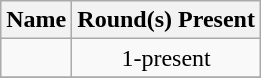<table class="wikitable" style="text-align:center">
<tr>
<th>Name</th>
<th>Round(s) Present</th>
</tr>
<tr>
<td></td>
<td>1-present</td>
</tr>
<tr>
</tr>
</table>
